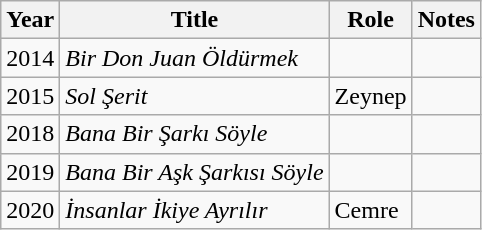<table class="wikitable">
<tr>
<th>Year</th>
<th>Title</th>
<th>Role</th>
<th>Notes</th>
</tr>
<tr>
<td>2014</td>
<td><em>Bir Don Juan Öldürmek</em></td>
<td></td>
<td></td>
</tr>
<tr>
<td>2015</td>
<td><em>Sol Şerit</em></td>
<td>Zeynep</td>
<td></td>
</tr>
<tr>
<td>2018</td>
<td><em>Bana Bir Şarkı Söyle</em></td>
<td></td>
<td></td>
</tr>
<tr>
<td>2019</td>
<td><em>Bana Bir Aşk Şarkısı Söyle</em></td>
<td></td>
<td></td>
</tr>
<tr>
<td>2020</td>
<td><em>İnsanlar İkiye Ayrılır</em></td>
<td>Cemre</td>
<td></td>
</tr>
</table>
